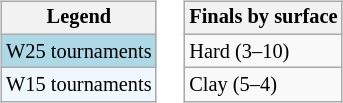<table>
<tr valign=top>
<td><br><table class="wikitable" style=font-size:85%;>
<tr>
<th>Legend</th>
</tr>
<tr style="background:lightblue;">
<td>W25 tournaments</td>
</tr>
<tr style="background:#f0f8ff;">
<td>W15 tournaments</td>
</tr>
</table>
</td>
<td><br><table class="wikitable" style=font-size:85%;>
<tr>
<th>Finals by surface</th>
</tr>
<tr>
<td>Hard (3–10)</td>
</tr>
<tr>
<td>Clay (5–4)</td>
</tr>
</table>
</td>
</tr>
</table>
